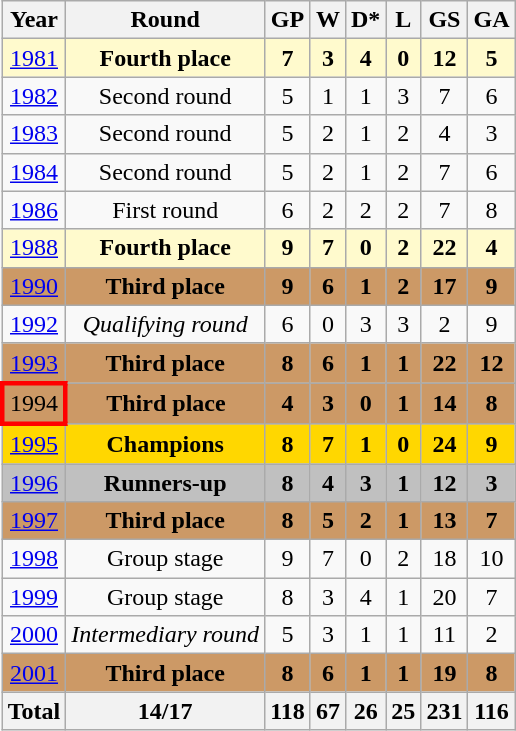<table class="wikitable" style="text-align: center;">
<tr>
<th>Year</th>
<th>Round</th>
<th>GP</th>
<th>W</th>
<th>D*</th>
<th>L</th>
<th>GS</th>
<th>GA</th>
</tr>
<tr bgcolor=LemonChiffon>
<td> <a href='#'>1981</a></td>
<td><strong>Fourth place</strong></td>
<td><strong>7</strong></td>
<td><strong>3</strong></td>
<td><strong>4</strong></td>
<td><strong>0</strong></td>
<td><strong>12</strong></td>
<td><strong>5</strong></td>
</tr>
<tr>
<td> <a href='#'>1982</a></td>
<td>Second round</td>
<td>5</td>
<td>1</td>
<td>1</td>
<td>3</td>
<td>7</td>
<td>6</td>
</tr>
<tr>
<td> <a href='#'>1983</a></td>
<td>Second round</td>
<td>5</td>
<td>2</td>
<td>1</td>
<td>2</td>
<td>4</td>
<td>3</td>
</tr>
<tr>
<td> <a href='#'>1984</a></td>
<td>Second round</td>
<td>5</td>
<td>2</td>
<td>1</td>
<td>2</td>
<td>7</td>
<td>6</td>
</tr>
<tr>
<td> <a href='#'>1986</a></td>
<td>First round</td>
<td>6</td>
<td>2</td>
<td>2</td>
<td>2</td>
<td>7</td>
<td>8</td>
</tr>
<tr bgcolor=LemonChiffon>
<td> <a href='#'>1988</a></td>
<td><strong>Fourth place</strong></td>
<td><strong>9</strong></td>
<td><strong>7</strong></td>
<td><strong>0</strong></td>
<td><strong>2</strong></td>
<td><strong>22</strong></td>
<td><strong>4</strong></td>
</tr>
<tr bgcolor="#cc9966">
<td> <a href='#'>1990</a></td>
<td><strong>Third place</strong></td>
<td><strong>9</strong></td>
<td><strong>6</strong></td>
<td><strong>1</strong></td>
<td><strong>2</strong></td>
<td><strong>17</strong></td>
<td><strong>9</strong></td>
</tr>
<tr>
<td> <a href='#'>1992</a></td>
<td><em>Qualifying round</em></td>
<td>6</td>
<td>0</td>
<td>3</td>
<td>3</td>
<td>2</td>
<td>9</td>
</tr>
<tr bgcolor="#cc9966">
<td> <a href='#'>1993</a></td>
<td><strong>Third place</strong></td>
<td><strong>8</strong></td>
<td><strong>6</strong></td>
<td><strong>1</strong></td>
<td><strong>1</strong></td>
<td><strong>22</strong></td>
<td><strong>12</strong></td>
</tr>
<tr bgcolor="#cc9966">
<td style="border: 3px solid red"> 1994</td>
<td><strong>Third place</strong></td>
<td><strong>4</strong></td>
<td><strong>3</strong></td>
<td><strong>0</strong></td>
<td><strong>1</strong></td>
<td><strong>14</strong></td>
<td><strong>8</strong></td>
</tr>
<tr bgcolor=gold>
<td> <a href='#'>1995</a></td>
<td><strong>Champions</strong></td>
<td><strong>8</strong></td>
<td><strong>7</strong></td>
<td><strong>1</strong></td>
<td><strong>0</strong></td>
<td><strong>24</strong></td>
<td><strong>9</strong></td>
</tr>
<tr bgcolor=silver>
<td>  <a href='#'>1996</a></td>
<td><strong>Runners-up</strong></td>
<td><strong>8</strong></td>
<td><strong>4</strong></td>
<td><strong>3</strong></td>
<td><strong>1</strong></td>
<td><strong>12</strong></td>
<td><strong>3</strong></td>
</tr>
<tr bgcolor="#cc9966">
<td> <a href='#'>1997</a></td>
<td><strong>Third place</strong></td>
<td><strong>8</strong></td>
<td><strong>5</strong></td>
<td><strong>2</strong></td>
<td><strong>1</strong></td>
<td><strong>13</strong></td>
<td><strong>7</strong></td>
</tr>
<tr>
<td> <a href='#'>1998</a></td>
<td>Group stage</td>
<td>9</td>
<td>7</td>
<td>0</td>
<td>2</td>
<td>18</td>
<td>10</td>
</tr>
<tr>
<td> <a href='#'>1999</a></td>
<td>Group stage</td>
<td>8</td>
<td>3</td>
<td>4</td>
<td>1</td>
<td>20</td>
<td>7</td>
</tr>
<tr>
<td> <a href='#'>2000</a></td>
<td><em>Intermediary round</em></td>
<td>5</td>
<td>3</td>
<td>1</td>
<td>1</td>
<td>11</td>
<td>2</td>
</tr>
<tr bgcolor="#cc9966">
<td> <a href='#'>2001</a></td>
<td><strong>Third place</strong></td>
<td><strong>8</strong></td>
<td><strong>6</strong></td>
<td><strong>1</strong></td>
<td><strong>1</strong></td>
<td><strong>19</strong></td>
<td><strong>8</strong></td>
</tr>
<tr>
<th><strong>Total</strong></th>
<th><strong>14/17</strong></th>
<th><strong>118</strong></th>
<th><strong>67</strong></th>
<th><strong>26</strong></th>
<th><strong>25</strong></th>
<th><strong>231</strong></th>
<th><strong>116</strong></th>
</tr>
</table>
